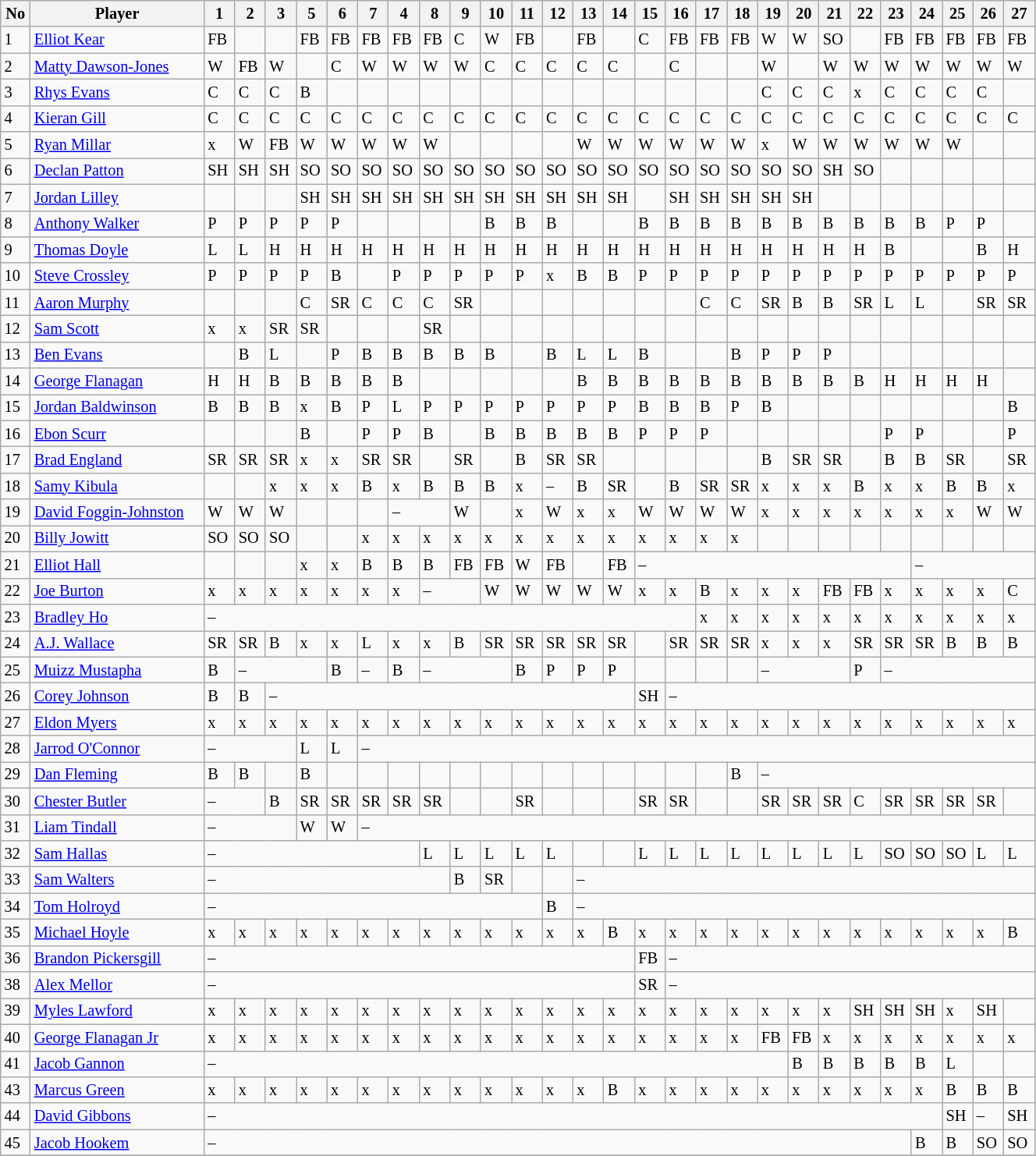<table class="wikitable"  style="font-size:85%; width:70%;">
<tr>
<th>No</th>
<th>Player</th>
<th>1</th>
<th>2</th>
<th>3</th>
<th>5</th>
<th>6</th>
<th>7</th>
<th>4</th>
<th>8</th>
<th>9</th>
<th>10</th>
<th>11</th>
<th>12</th>
<th>13</th>
<th>14</th>
<th>15</th>
<th>16</th>
<th>17</th>
<th>18</th>
<th>19</th>
<th>20</th>
<th>21</th>
<th>22</th>
<th>23</th>
<th>24</th>
<th>25</th>
<th>26</th>
<th>27</th>
</tr>
<tr>
<td>1</td>
<td><a href='#'>Elliot Kear</a></td>
<td>FB</td>
<td></td>
<td></td>
<td>FB</td>
<td>FB</td>
<td>FB</td>
<td>FB</td>
<td>FB</td>
<td>C</td>
<td>W</td>
<td>FB</td>
<td></td>
<td>FB</td>
<td></td>
<td>C</td>
<td>FB</td>
<td>FB</td>
<td>FB</td>
<td>W</td>
<td>W</td>
<td>SO</td>
<td></td>
<td>FB</td>
<td>FB</td>
<td>FB</td>
<td>FB</td>
<td>FB</td>
</tr>
<tr>
<td>2</td>
<td><a href='#'>Matty Dawson-Jones</a></td>
<td>W</td>
<td>FB</td>
<td>W</td>
<td></td>
<td>C</td>
<td>W</td>
<td>W</td>
<td>W</td>
<td>W</td>
<td>C</td>
<td>C</td>
<td>C</td>
<td>C</td>
<td>C</td>
<td></td>
<td>C</td>
<td></td>
<td></td>
<td>W</td>
<td></td>
<td>W</td>
<td>W</td>
<td>W</td>
<td>W</td>
<td>W</td>
<td>W</td>
<td>W</td>
</tr>
<tr>
<td>3</td>
<td><a href='#'>Rhys Evans</a></td>
<td>C</td>
<td>C</td>
<td>C</td>
<td>B</td>
<td></td>
<td></td>
<td></td>
<td></td>
<td></td>
<td></td>
<td></td>
<td></td>
<td></td>
<td></td>
<td></td>
<td></td>
<td></td>
<td></td>
<td>C</td>
<td>C</td>
<td>C</td>
<td>x</td>
<td>C</td>
<td>C</td>
<td>C</td>
<td>C</td>
<td></td>
</tr>
<tr>
<td>4</td>
<td><a href='#'>Kieran Gill</a></td>
<td>C</td>
<td>C</td>
<td>C</td>
<td>C</td>
<td>C</td>
<td>C</td>
<td>C</td>
<td>C</td>
<td>C</td>
<td>C</td>
<td>C</td>
<td>C</td>
<td>C</td>
<td>C</td>
<td>C</td>
<td>C</td>
<td>C</td>
<td>C</td>
<td>C</td>
<td>C</td>
<td>C</td>
<td>C</td>
<td>C</td>
<td>C</td>
<td>C</td>
<td>C</td>
<td>C</td>
</tr>
<tr>
<td>5</td>
<td><a href='#'>Ryan Millar</a></td>
<td>x</td>
<td>W</td>
<td>FB</td>
<td>W</td>
<td>W</td>
<td>W</td>
<td>W</td>
<td>W</td>
<td></td>
<td></td>
<td></td>
<td></td>
<td>W</td>
<td>W</td>
<td>W</td>
<td>W</td>
<td>W</td>
<td>W</td>
<td>x</td>
<td>W</td>
<td>W</td>
<td>W</td>
<td>W</td>
<td>W</td>
<td>W</td>
<td></td>
<td></td>
</tr>
<tr>
<td>6</td>
<td><a href='#'>Declan Patton</a></td>
<td>SH</td>
<td>SH</td>
<td>SH</td>
<td>SO</td>
<td>SO</td>
<td>SO</td>
<td>SO</td>
<td>SO</td>
<td>SO</td>
<td>SO</td>
<td>SO</td>
<td>SO</td>
<td>SO</td>
<td>SO</td>
<td>SO</td>
<td>SO</td>
<td>SO</td>
<td>SO</td>
<td>SO</td>
<td>SO</td>
<td>SH</td>
<td>SO</td>
<td></td>
<td></td>
<td></td>
<td></td>
<td></td>
</tr>
<tr>
<td>7</td>
<td><a href='#'>Jordan Lilley</a></td>
<td></td>
<td></td>
<td></td>
<td>SH</td>
<td>SH</td>
<td>SH</td>
<td>SH</td>
<td>SH</td>
<td>SH</td>
<td>SH</td>
<td>SH</td>
<td>SH</td>
<td>SH</td>
<td>SH</td>
<td></td>
<td>SH</td>
<td>SH</td>
<td>SH</td>
<td>SH</td>
<td>SH</td>
<td></td>
<td></td>
<td></td>
<td></td>
<td></td>
<td></td>
<td></td>
</tr>
<tr>
<td>8</td>
<td><a href='#'>Anthony Walker</a></td>
<td>P</td>
<td>P</td>
<td>P</td>
<td>P</td>
<td>P</td>
<td></td>
<td></td>
<td></td>
<td></td>
<td>B</td>
<td>B</td>
<td>B</td>
<td></td>
<td></td>
<td>B</td>
<td>B</td>
<td>B</td>
<td>B</td>
<td>B</td>
<td>B</td>
<td>B</td>
<td>B</td>
<td>B</td>
<td>B</td>
<td>P</td>
<td>P</td>
<td></td>
</tr>
<tr>
<td>9</td>
<td><a href='#'>Thomas Doyle</a></td>
<td>L</td>
<td>L</td>
<td>H</td>
<td>H</td>
<td>H</td>
<td>H</td>
<td>H</td>
<td>H</td>
<td>H</td>
<td>H</td>
<td>H</td>
<td>H</td>
<td>H</td>
<td>H</td>
<td>H</td>
<td>H</td>
<td>H</td>
<td>H</td>
<td>H</td>
<td>H</td>
<td>H</td>
<td>H</td>
<td>B</td>
<td></td>
<td></td>
<td>B</td>
<td>H</td>
</tr>
<tr>
<td>10</td>
<td><a href='#'>Steve Crossley</a></td>
<td>P</td>
<td>P</td>
<td>P</td>
<td>P</td>
<td>B</td>
<td></td>
<td>P</td>
<td>P</td>
<td>P</td>
<td>P</td>
<td>P</td>
<td>x</td>
<td>B</td>
<td>B</td>
<td>P</td>
<td>P</td>
<td>P</td>
<td>P</td>
<td>P</td>
<td>P</td>
<td>P</td>
<td>P</td>
<td>P</td>
<td>P</td>
<td>P</td>
<td>P</td>
<td>P</td>
</tr>
<tr>
<td>11</td>
<td><a href='#'>Aaron Murphy</a></td>
<td></td>
<td></td>
<td></td>
<td>C</td>
<td>SR</td>
<td>C</td>
<td>C</td>
<td>C</td>
<td>SR</td>
<td></td>
<td></td>
<td></td>
<td></td>
<td></td>
<td></td>
<td></td>
<td>C</td>
<td>C</td>
<td>SR</td>
<td>B</td>
<td>B</td>
<td>SR</td>
<td>L</td>
<td>L</td>
<td></td>
<td>SR</td>
<td>SR</td>
</tr>
<tr>
<td>12</td>
<td><a href='#'>Sam Scott</a></td>
<td>x</td>
<td>x</td>
<td>SR</td>
<td>SR</td>
<td></td>
<td></td>
<td></td>
<td>SR</td>
<td></td>
<td></td>
<td></td>
<td></td>
<td></td>
<td></td>
<td></td>
<td></td>
<td></td>
<td></td>
<td></td>
<td></td>
<td></td>
<td></td>
<td></td>
<td></td>
<td></td>
<td></td>
<td></td>
</tr>
<tr>
<td>13</td>
<td><a href='#'>Ben Evans</a></td>
<td></td>
<td>B</td>
<td>L</td>
<td></td>
<td>P</td>
<td>B</td>
<td>B</td>
<td>B</td>
<td>B</td>
<td>B</td>
<td></td>
<td>B</td>
<td>L</td>
<td>L</td>
<td>B</td>
<td></td>
<td></td>
<td>B</td>
<td>P</td>
<td>P</td>
<td>P</td>
<td></td>
<td></td>
<td></td>
<td></td>
<td></td>
<td></td>
</tr>
<tr>
<td>14</td>
<td><a href='#'>George Flanagan</a></td>
<td>H</td>
<td>H</td>
<td>B</td>
<td>B</td>
<td>B</td>
<td>B</td>
<td>B</td>
<td></td>
<td></td>
<td></td>
<td></td>
<td></td>
<td>B</td>
<td>B</td>
<td>B</td>
<td>B</td>
<td>B</td>
<td>B</td>
<td>B</td>
<td>B</td>
<td>B</td>
<td>B</td>
<td>H</td>
<td>H</td>
<td>H</td>
<td>H</td>
<td></td>
</tr>
<tr>
<td>15</td>
<td><a href='#'>Jordan Baldwinson</a></td>
<td>B</td>
<td>B</td>
<td>B</td>
<td>x</td>
<td>B</td>
<td>P</td>
<td>L</td>
<td>P</td>
<td>P</td>
<td>P</td>
<td>P</td>
<td>P</td>
<td>P</td>
<td>P</td>
<td>B</td>
<td>B</td>
<td>B</td>
<td>P</td>
<td>B</td>
<td></td>
<td></td>
<td></td>
<td></td>
<td></td>
<td></td>
<td></td>
<td>B</td>
</tr>
<tr>
<td>16</td>
<td><a href='#'>Ebon Scurr</a></td>
<td></td>
<td></td>
<td></td>
<td>B</td>
<td></td>
<td>P</td>
<td>P</td>
<td>B</td>
<td></td>
<td>B</td>
<td>B</td>
<td>B</td>
<td>B</td>
<td>B</td>
<td>P</td>
<td>P</td>
<td>P</td>
<td></td>
<td></td>
<td></td>
<td></td>
<td></td>
<td>P</td>
<td>P</td>
<td></td>
<td></td>
<td>P</td>
</tr>
<tr>
<td>17</td>
<td><a href='#'>Brad England</a></td>
<td>SR</td>
<td>SR</td>
<td>SR</td>
<td>x</td>
<td>x</td>
<td>SR</td>
<td>SR</td>
<td></td>
<td>SR</td>
<td></td>
<td>B</td>
<td>SR</td>
<td>SR</td>
<td></td>
<td></td>
<td></td>
<td></td>
<td></td>
<td>B</td>
<td>SR</td>
<td>SR</td>
<td></td>
<td>B</td>
<td>B</td>
<td>SR</td>
<td></td>
<td>SR</td>
</tr>
<tr>
<td>18</td>
<td><a href='#'>Samy Kibula</a></td>
<td></td>
<td></td>
<td>x</td>
<td>x</td>
<td>x</td>
<td>B</td>
<td>x</td>
<td>B</td>
<td>B</td>
<td>B</td>
<td>x</td>
<td colspan="1">–</td>
<td>B</td>
<td>SR</td>
<td></td>
<td>B</td>
<td>SR</td>
<td>SR</td>
<td>x</td>
<td>x</td>
<td>x</td>
<td>B</td>
<td>x</td>
<td>x</td>
<td>B</td>
<td>B</td>
<td>x</td>
</tr>
<tr>
<td>19</td>
<td><a href='#'>David Foggin-Johnston</a></td>
<td>W</td>
<td>W</td>
<td>W</td>
<td></td>
<td></td>
<td></td>
<td colspan="2">–</td>
<td>W</td>
<td></td>
<td>x</td>
<td>W</td>
<td>x</td>
<td>x</td>
<td>W</td>
<td>W</td>
<td>W</td>
<td>W</td>
<td>x</td>
<td>x</td>
<td>x</td>
<td>x</td>
<td>x</td>
<td>x</td>
<td>x</td>
<td>W</td>
<td>W</td>
</tr>
<tr>
<td>20</td>
<td><a href='#'>Billy Jowitt</a></td>
<td>SO</td>
<td>SO</td>
<td>SO</td>
<td></td>
<td></td>
<td>x</td>
<td>x</td>
<td>x</td>
<td>x</td>
<td>x</td>
<td>x</td>
<td>x</td>
<td>x</td>
<td>x</td>
<td>x</td>
<td>x</td>
<td>x</td>
<td>x</td>
<td></td>
<td></td>
<td></td>
<td></td>
<td></td>
<td></td>
<td></td>
<td></td>
<td></td>
</tr>
<tr>
<td>21</td>
<td><a href='#'>Elliot Hall</a></td>
<td></td>
<td></td>
<td></td>
<td>x</td>
<td>x</td>
<td>B</td>
<td>B</td>
<td>B</td>
<td>FB</td>
<td>FB</td>
<td>W</td>
<td>FB</td>
<td></td>
<td>FB</td>
<td colspan="9">–</td>
<td colspan="4">–</td>
</tr>
<tr>
<td>22</td>
<td><a href='#'>Joe Burton</a></td>
<td>x</td>
<td>x</td>
<td>x</td>
<td>x</td>
<td>x</td>
<td>x</td>
<td>x</td>
<td colspan="2">–</td>
<td>W</td>
<td>W</td>
<td>W</td>
<td>W</td>
<td>W</td>
<td>x</td>
<td>x</td>
<td>B</td>
<td>x</td>
<td>x</td>
<td>x</td>
<td>FB</td>
<td>FB</td>
<td>x</td>
<td>x</td>
<td>x</td>
<td>x</td>
<td>C</td>
</tr>
<tr>
<td>23</td>
<td><a href='#'>Bradley Ho</a></td>
<td colspan="16">–</td>
<td>x</td>
<td>x</td>
<td>x</td>
<td>x</td>
<td>x</td>
<td>x</td>
<td>x</td>
<td>x</td>
<td>x</td>
<td>x</td>
<td>x</td>
</tr>
<tr>
<td>24</td>
<td><a href='#'>A.J. Wallace</a></td>
<td>SR</td>
<td>SR</td>
<td>B</td>
<td>x</td>
<td>x</td>
<td>L</td>
<td>x</td>
<td>x</td>
<td>B</td>
<td>SR</td>
<td>SR</td>
<td>SR</td>
<td>SR</td>
<td>SR</td>
<td></td>
<td>SR</td>
<td>SR</td>
<td>SR</td>
<td>x</td>
<td>x</td>
<td>x</td>
<td>SR</td>
<td>SR</td>
<td>SR</td>
<td>B</td>
<td>B</td>
<td>B</td>
</tr>
<tr>
<td>25</td>
<td><a href='#'>Muizz Mustapha</a></td>
<td>B</td>
<td colspan="3">–</td>
<td>B</td>
<td colspan="1">–</td>
<td>B</td>
<td colspan="3">–</td>
<td>B</td>
<td>P</td>
<td>P</td>
<td>P</td>
<td></td>
<td></td>
<td></td>
<td></td>
<td colspan="3">–</td>
<td>P</td>
<td colspan="5">–</td>
</tr>
<tr>
<td>26</td>
<td><a href='#'>Corey Johnson</a></td>
<td>B</td>
<td>B</td>
<td colspan="12">–</td>
<td>SH</td>
<td colspan="12">–</td>
</tr>
<tr>
<td>27</td>
<td><a href='#'>Eldon Myers</a></td>
<td>x</td>
<td>x</td>
<td>x</td>
<td>x</td>
<td>x</td>
<td>x</td>
<td>x</td>
<td>x</td>
<td>x</td>
<td>x</td>
<td>x</td>
<td>x</td>
<td>x</td>
<td>x</td>
<td>x</td>
<td>x</td>
<td>x</td>
<td>x</td>
<td>x</td>
<td>x</td>
<td>x</td>
<td>x</td>
<td>x</td>
<td>x</td>
<td>x</td>
<td>x</td>
<td>x</td>
</tr>
<tr>
<td>28</td>
<td><a href='#'>Jarrod O'Connor</a></td>
<td colspan="3">–</td>
<td>L</td>
<td>L</td>
<td colspan="22">–</td>
</tr>
<tr>
<td>29</td>
<td><a href='#'>Dan Fleming</a></td>
<td>B</td>
<td>B</td>
<td></td>
<td>B</td>
<td></td>
<td></td>
<td></td>
<td></td>
<td></td>
<td></td>
<td></td>
<td></td>
<td></td>
<td></td>
<td></td>
<td></td>
<td></td>
<td>B</td>
<td colspan="9">–</td>
</tr>
<tr>
<td>30</td>
<td><a href='#'>Chester Butler</a></td>
<td colspan="2">–</td>
<td>B</td>
<td>SR</td>
<td>SR</td>
<td>SR</td>
<td>SR</td>
<td>SR</td>
<td></td>
<td></td>
<td>SR</td>
<td></td>
<td></td>
<td></td>
<td>SR</td>
<td>SR</td>
<td></td>
<td></td>
<td>SR</td>
<td>SR</td>
<td>SR</td>
<td>C</td>
<td>SR</td>
<td>SR</td>
<td>SR</td>
<td>SR</td>
<td></td>
</tr>
<tr>
<td>31</td>
<td><a href='#'>Liam Tindall</a></td>
<td colspan="3">–</td>
<td>W</td>
<td>W</td>
<td colspan="22">–</td>
</tr>
<tr>
<td>32</td>
<td><a href='#'>Sam Hallas</a></td>
<td colspan="7">–</td>
<td>L</td>
<td>L</td>
<td>L</td>
<td>L</td>
<td>L</td>
<td></td>
<td></td>
<td>L</td>
<td>L</td>
<td>L</td>
<td>L</td>
<td>L</td>
<td>L</td>
<td>L</td>
<td>L</td>
<td>SO</td>
<td>SO</td>
<td>SO</td>
<td>L</td>
<td>L</td>
</tr>
<tr>
<td>33</td>
<td><a href='#'>Sam Walters</a></td>
<td colspan="8">–</td>
<td>B</td>
<td>SR</td>
<td></td>
<td></td>
<td colspan="15">–</td>
</tr>
<tr>
<td>34</td>
<td><a href='#'>Tom Holroyd</a></td>
<td colspan="11">–</td>
<td>B</td>
<td colspan="15">–</td>
</tr>
<tr>
<td>35</td>
<td><a href='#'>Michael Hoyle</a></td>
<td>x</td>
<td>x</td>
<td>x</td>
<td>x</td>
<td>x</td>
<td>x</td>
<td>x</td>
<td>x</td>
<td>x</td>
<td>x</td>
<td>x</td>
<td>x</td>
<td>x</td>
<td>B</td>
<td>x</td>
<td>x</td>
<td>x</td>
<td>x</td>
<td>x</td>
<td>x</td>
<td>x</td>
<td>x</td>
<td>x</td>
<td>x</td>
<td>x</td>
<td>x</td>
<td>B</td>
</tr>
<tr>
<td>36</td>
<td><a href='#'>Brandon Pickersgill</a></td>
<td colspan="14">–</td>
<td>FB</td>
<td colspan="12">–</td>
</tr>
<tr>
<td>38</td>
<td><a href='#'>Alex Mellor</a></td>
<td colspan="14">–</td>
<td>SR</td>
<td colspan="12">–</td>
</tr>
<tr>
<td>39</td>
<td><a href='#'>Myles Lawford</a></td>
<td>x</td>
<td>x</td>
<td>x</td>
<td>x</td>
<td>x</td>
<td>x</td>
<td>x</td>
<td>x</td>
<td>x</td>
<td>x</td>
<td>x</td>
<td>x</td>
<td>x</td>
<td>x</td>
<td>x</td>
<td>x</td>
<td>x</td>
<td>x</td>
<td>x</td>
<td>x</td>
<td>x</td>
<td>SH</td>
<td>SH</td>
<td>SH</td>
<td>x</td>
<td>SH</td>
<td></td>
</tr>
<tr>
<td>40</td>
<td><a href='#'>George Flanagan Jr</a></td>
<td>x</td>
<td>x</td>
<td>x</td>
<td>x</td>
<td>x</td>
<td>x</td>
<td>x</td>
<td>x</td>
<td>x</td>
<td>x</td>
<td>x</td>
<td>x</td>
<td>x</td>
<td>x</td>
<td>x</td>
<td>x</td>
<td>x</td>
<td>x</td>
<td>FB</td>
<td>FB</td>
<td>x</td>
<td>x</td>
<td>x</td>
<td>x</td>
<td>x</td>
<td>x</td>
<td>x</td>
</tr>
<tr>
<td>41</td>
<td><a href='#'>Jacob Gannon</a></td>
<td colspan="19">–</td>
<td>B</td>
<td>B</td>
<td>B</td>
<td>B</td>
<td>B</td>
<td>L</td>
<td></td>
<td></td>
</tr>
<tr>
<td>43</td>
<td><a href='#'>Marcus Green</a></td>
<td>x</td>
<td>x</td>
<td>x</td>
<td>x</td>
<td>x</td>
<td>x</td>
<td>x</td>
<td>x</td>
<td>x</td>
<td>x</td>
<td>x</td>
<td>x</td>
<td>x</td>
<td>B</td>
<td>x</td>
<td>x</td>
<td>x</td>
<td>x</td>
<td>x</td>
<td>x</td>
<td>x</td>
<td>x</td>
<td>x</td>
<td>x</td>
<td>B</td>
<td>B</td>
<td>B</td>
</tr>
<tr>
<td>44</td>
<td><a href='#'>David Gibbons</a></td>
<td colspan="24">–</td>
<td>SH</td>
<td colspan="1">–</td>
<td>SH</td>
</tr>
<tr>
<td>45</td>
<td><a href='#'>Jacob Hookem</a></td>
<td colspan="23">–</td>
<td>B</td>
<td>B</td>
<td>SO</td>
<td>SO</td>
</tr>
<tr>
</tr>
</table>
